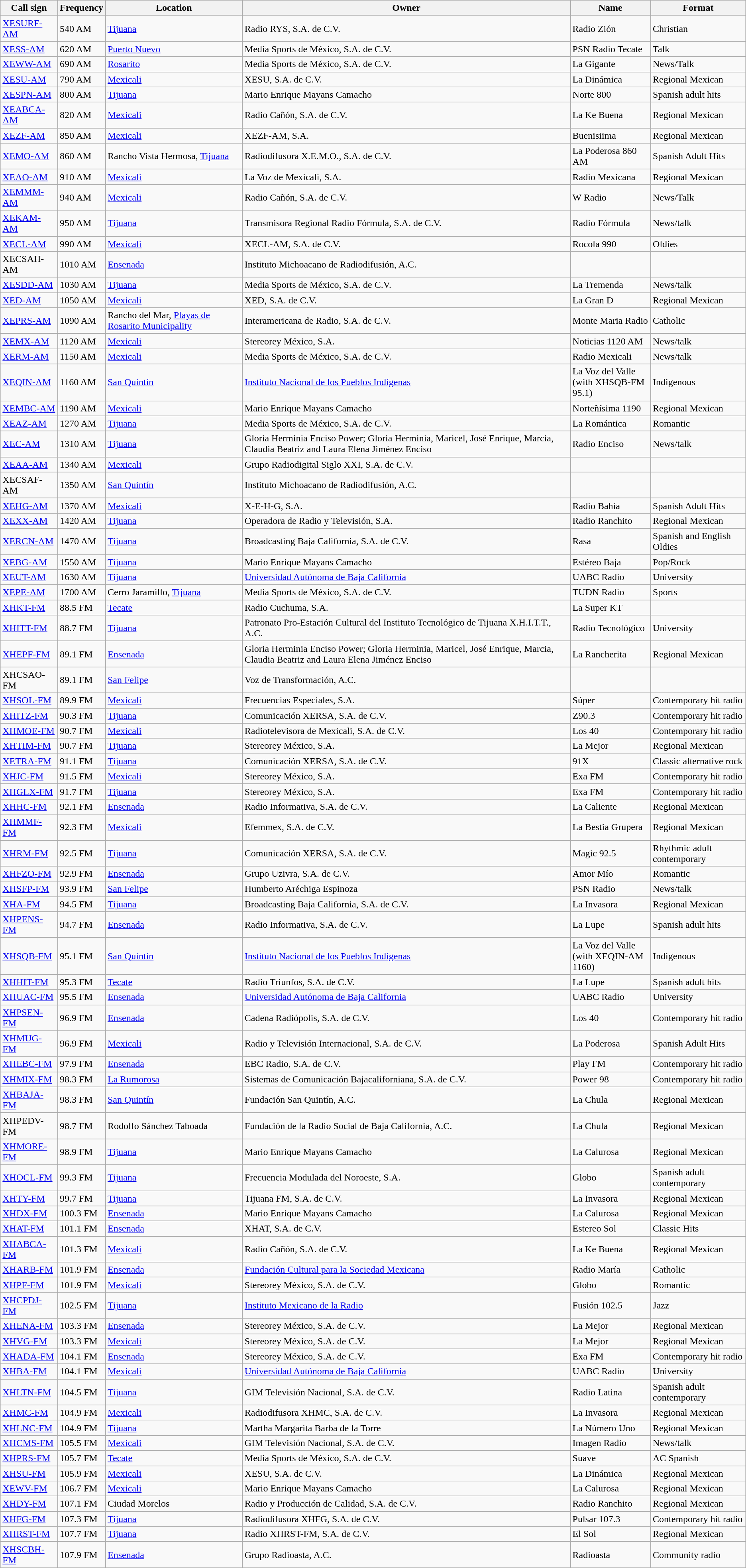<table class="wikitable sortable">
<tr>
<th "scope = "col">Call sign</th>
<th "scope = "col">Frequency</th>
<th "scope = "col">Location</th>
<th "scope = "col">Owner</th>
<th "scope = "col">Name</th>
<th "scope = "col">Format</th>
</tr>
<tr>
<td><a href='#'>XESURF-AM</a></td>
<td>540 AM</td>
<td><a href='#'>Tijuana</a></td>
<td>Radio RYS, S.A. de C.V.</td>
<td>Radio Zión</td>
<td>Christian</td>
</tr>
<tr>
<td><a href='#'>XESS-AM</a></td>
<td>620 AM</td>
<td><a href='#'>Puerto Nuevo</a></td>
<td>Media Sports de México, S.A. de C.V.</td>
<td>PSN Radio Tecate</td>
<td>Talk</td>
</tr>
<tr>
<td><a href='#'>XEWW-AM</a></td>
<td>690 AM</td>
<td><a href='#'>Rosarito</a></td>
<td>Media Sports de México, S.A. de C.V.</td>
<td>La Gigante</td>
<td>News/Talk</td>
</tr>
<tr>
<td><a href='#'>XESU-AM</a></td>
<td>790 AM</td>
<td><a href='#'>Mexicali</a></td>
<td>XESU, S.A. de C.V.</td>
<td>La Dinámica</td>
<td>Regional Mexican</td>
</tr>
<tr>
<td><a href='#'>XESPN-AM</a></td>
<td>800 AM</td>
<td><a href='#'>Tijuana</a></td>
<td>Mario Enrique Mayans Camacho</td>
<td>Norte 800</td>
<td>Spanish adult hits</td>
</tr>
<tr>
<td><a href='#'>XEABCA-AM</a></td>
<td>820 AM</td>
<td><a href='#'>Mexicali</a></td>
<td>Radio Cañón, S.A. de C.V.</td>
<td>La Ke Buena</td>
<td>Regional Mexican</td>
</tr>
<tr>
<td><a href='#'>XEZF-AM</a></td>
<td>850 AM</td>
<td><a href='#'>Mexicali</a></td>
<td>XEZF-AM, S.A.</td>
<td>Buenisiima</td>
<td>Regional Mexican</td>
</tr>
<tr>
<td><a href='#'>XEMO-AM</a></td>
<td>860 AM</td>
<td>Rancho Vista Hermosa, <a href='#'>Tijuana</a></td>
<td>Radiodifusora X.E.M.O., S.A. de C.V.</td>
<td>La Poderosa 860 AM</td>
<td>Spanish Adult Hits</td>
</tr>
<tr>
<td><a href='#'>XEAO-AM</a></td>
<td>910 AM</td>
<td><a href='#'>Mexicali</a></td>
<td>La Voz de Mexicali, S.A.</td>
<td>Radio Mexicana</td>
<td>Regional Mexican</td>
</tr>
<tr>
<td><a href='#'>XEMMM-AM</a></td>
<td>940 AM</td>
<td><a href='#'>Mexicali</a></td>
<td>Radio Cañón, S.A. de C.V.</td>
<td>W Radio</td>
<td>News/Talk</td>
</tr>
<tr>
<td><a href='#'>XEKAM-AM</a></td>
<td>950 AM</td>
<td><a href='#'>Tijuana</a></td>
<td>Transmisora Regional Radio Fórmula, S.A. de C.V.</td>
<td>Radio Fórmula</td>
<td>News/talk</td>
</tr>
<tr>
<td><a href='#'>XECL-AM</a></td>
<td>990 AM</td>
<td><a href='#'>Mexicali</a></td>
<td>XECL-AM, S.A. de C.V.</td>
<td>Rocola 990</td>
<td>Oldies</td>
</tr>
<tr>
<td>XECSAH-AM</td>
<td>1010 AM</td>
<td><a href='#'>Ensenada</a></td>
<td>Instituto Michoacano de Radiodifusión, A.C.</td>
<td></td>
<td></td>
</tr>
<tr>
<td><a href='#'>XESDD-AM</a></td>
<td>1030 AM</td>
<td><a href='#'>Tijuana</a></td>
<td>Media Sports de México, S.A. de C.V.</td>
<td>La Tremenda</td>
<td>News/talk</td>
</tr>
<tr>
<td><a href='#'>XED-AM</a></td>
<td>1050 AM</td>
<td><a href='#'>Mexicali</a></td>
<td>XED, S.A. de C.V.</td>
<td>La Gran D</td>
<td>Regional Mexican</td>
</tr>
<tr>
<td><a href='#'>XEPRS-AM</a></td>
<td>1090 AM</td>
<td>Rancho del Mar, <a href='#'>Playas de Rosarito Municipality</a></td>
<td>Interamericana de Radio, S.A. de C.V.</td>
<td>Monte Maria Radio</td>
<td>Catholic</td>
</tr>
<tr>
<td><a href='#'>XEMX-AM</a></td>
<td>1120 AM</td>
<td><a href='#'>Mexicali</a></td>
<td>Stereorey México, S.A.</td>
<td>Noticias 1120 AM</td>
<td>News/talk</td>
</tr>
<tr>
<td><a href='#'>XERM-AM</a></td>
<td>1150 AM</td>
<td><a href='#'>Mexicali</a></td>
<td>Media Sports de México, S.A. de C.V.</td>
<td>Radio Mexicali</td>
<td>News/talk</td>
</tr>
<tr>
<td><a href='#'>XEQIN-AM</a></td>
<td>1160 AM</td>
<td><a href='#'>San Quintín</a></td>
<td><a href='#'>Instituto Nacional de los Pueblos Indígenas</a></td>
<td>La Voz del Valle<br>(with XHSQB-FM 95.1)</td>
<td>Indigenous</td>
</tr>
<tr>
<td><a href='#'>XEMBC-AM</a></td>
<td>1190 AM</td>
<td><a href='#'>Mexicali</a></td>
<td>Mario Enrique Mayans Camacho</td>
<td>Norteñísima 1190</td>
<td>Regional Mexican</td>
</tr>
<tr>
<td><a href='#'>XEAZ-AM</a></td>
<td>1270 AM</td>
<td><a href='#'>Tijuana</a></td>
<td>Media Sports de México, S.A. de C.V.</td>
<td>La Romántica</td>
<td>Romantic</td>
</tr>
<tr>
<td><a href='#'>XEC-AM</a></td>
<td>1310 AM</td>
<td><a href='#'>Tijuana</a></td>
<td>Gloria Herminia Enciso Power; Gloria Herminia, Maricel, José Enrique, Marcia, Claudia Beatriz and Laura Elena Jiménez Enciso</td>
<td>Radio Enciso</td>
<td>News/talk</td>
</tr>
<tr>
<td><a href='#'>XEAA-AM</a></td>
<td>1340 AM</td>
<td><a href='#'>Mexicali</a></td>
<td>Grupo Radiodigital Siglo XXI, S.A. de C.V.</td>
<td></td>
<td></td>
</tr>
<tr>
<td>XECSAF-AM</td>
<td>1350 AM</td>
<td><a href='#'>San Quintín</a></td>
<td>Instituto Michoacano de Radiodifusión, A.C.</td>
<td></td>
<td></td>
</tr>
<tr>
<td><a href='#'>XEHG-AM</a></td>
<td>1370 AM</td>
<td><a href='#'>Mexicali</a></td>
<td>X-E-H-G, S.A.</td>
<td>Radio Bahía</td>
<td>Spanish Adult Hits</td>
</tr>
<tr>
<td><a href='#'>XEXX-AM</a></td>
<td>1420 AM</td>
<td><a href='#'>Tijuana</a></td>
<td>Operadora de Radio y Televisión, S.A.</td>
<td>Radio Ranchito</td>
<td>Regional Mexican</td>
</tr>
<tr>
<td><a href='#'>XERCN-AM</a></td>
<td>1470 AM</td>
<td><a href='#'>Tijuana</a></td>
<td>Broadcasting Baja California, S.A. de C.V.</td>
<td>Rasa</td>
<td>Spanish and English Oldies</td>
</tr>
<tr>
<td><a href='#'>XEBG-AM</a></td>
<td>1550 AM</td>
<td><a href='#'>Tijuana</a></td>
<td>Mario Enrique Mayans Camacho</td>
<td>Estéreo Baja</td>
<td>Pop/Rock</td>
</tr>
<tr>
<td><a href='#'>XEUT-AM</a></td>
<td>1630 AM</td>
<td><a href='#'>Tijuana</a></td>
<td><a href='#'>Universidad Autónoma de Baja California</a></td>
<td>UABC Radio</td>
<td>University</td>
</tr>
<tr>
<td><a href='#'>XEPE-AM</a></td>
<td>1700 AM</td>
<td>Cerro Jaramillo, <a href='#'>Tijuana</a></td>
<td>Media Sports de México, S.A. de C.V.</td>
<td>TUDN Radio</td>
<td>Sports</td>
</tr>
<tr>
<td><a href='#'>XHKT-FM</a></td>
<td>88.5 FM</td>
<td><a href='#'>Tecate</a></td>
<td>Radio Cuchuma, S.A.</td>
<td>La Super KT</td>
<td></td>
</tr>
<tr>
<td><a href='#'>XHITT-FM</a></td>
<td>88.7 FM</td>
<td><a href='#'>Tijuana</a></td>
<td>Patronato Pro-Estación Cultural del Instituto Tecnológico de Tijuana X.H.I.T.T., A.C.</td>
<td>Radio Tecnológico</td>
<td>University</td>
</tr>
<tr>
<td><a href='#'>XHEPF-FM</a></td>
<td>89.1 FM</td>
<td><a href='#'>Ensenada</a></td>
<td>Gloria Herminia Enciso Power; Gloria Herminia, Maricel, José Enrique, Marcia, Claudia Beatriz and Laura Elena Jiménez Enciso</td>
<td>La Rancherita</td>
<td>Regional Mexican</td>
</tr>
<tr>
<td>XHCSAO-FM</td>
<td>89.1 FM</td>
<td><a href='#'>San Felipe</a></td>
<td>Voz de Transformación, A.C.</td>
<td></td>
<td></td>
</tr>
<tr>
<td><a href='#'>XHSOL-FM</a></td>
<td>89.9 FM</td>
<td><a href='#'>Mexicali</a></td>
<td>Frecuencias Especiales, S.A.</td>
<td>Súper</td>
<td>Contemporary hit radio</td>
</tr>
<tr>
<td><a href='#'>XHITZ-FM</a></td>
<td>90.3 FM</td>
<td><a href='#'>Tijuana</a></td>
<td>Comunicación XERSA, S.A. de C.V.</td>
<td>Z90.3</td>
<td>Contemporary hit radio</td>
</tr>
<tr>
<td><a href='#'>XHMOE-FM</a></td>
<td>90.7 FM</td>
<td><a href='#'>Mexicali</a></td>
<td>Radiotelevisora de Mexicali, S.A. de C.V.</td>
<td>Los 40</td>
<td>Contemporary hit radio</td>
</tr>
<tr>
<td><a href='#'>XHTIM-FM</a></td>
<td>90.7 FM</td>
<td><a href='#'>Tijuana</a></td>
<td>Stereorey México, S.A.</td>
<td>La Mejor</td>
<td>Regional Mexican</td>
</tr>
<tr>
<td><a href='#'>XETRA-FM</a></td>
<td>91.1 FM</td>
<td><a href='#'>Tijuana</a></td>
<td>Comunicación XERSA, S.A. de C.V.</td>
<td>91X</td>
<td>Classic alternative rock</td>
</tr>
<tr>
<td><a href='#'>XHJC-FM</a></td>
<td>91.5 FM</td>
<td><a href='#'>Mexicali</a></td>
<td>Stereorey México, S.A.</td>
<td>Exa FM</td>
<td>Contemporary hit radio</td>
</tr>
<tr>
<td><a href='#'>XHGLX-FM</a></td>
<td>91.7 FM</td>
<td><a href='#'>Tijuana</a></td>
<td>Stereorey México, S.A.</td>
<td>Exa FM</td>
<td>Contemporary hit radio</td>
</tr>
<tr>
<td><a href='#'>XHHC-FM</a></td>
<td>92.1 FM</td>
<td><a href='#'>Ensenada</a></td>
<td>Radio Informativa, S.A. de C.V.</td>
<td>La Caliente</td>
<td>Regional Mexican</td>
</tr>
<tr>
<td><a href='#'>XHMMF-FM</a></td>
<td>92.3 FM</td>
<td><a href='#'>Mexicali</a></td>
<td>Efemmex, S.A. de C.V.</td>
<td>La Bestia Grupera</td>
<td>Regional Mexican</td>
</tr>
<tr>
<td><a href='#'>XHRM-FM</a></td>
<td>92.5 FM</td>
<td><a href='#'>Tijuana</a></td>
<td>Comunicación XERSA, S.A. de C.V.</td>
<td>Magic 92.5</td>
<td>Rhythmic adult contemporary</td>
</tr>
<tr>
<td><a href='#'>XHFZO-FM</a></td>
<td>92.9 FM</td>
<td><a href='#'>Ensenada</a></td>
<td>Grupo Uzivra, S.A. de C.V.</td>
<td>Amor Mío</td>
<td>Romantic</td>
</tr>
<tr>
<td><a href='#'>XHSFP-FM</a></td>
<td>93.9 FM</td>
<td><a href='#'>San Felipe</a></td>
<td>Humberto Aréchiga Espinoza</td>
<td>PSN Radio</td>
<td>News/talk</td>
</tr>
<tr>
<td><a href='#'>XHA-FM</a></td>
<td>94.5 FM</td>
<td><a href='#'>Tijuana</a></td>
<td>Broadcasting Baja California, S.A. de C.V.</td>
<td>La Invasora</td>
<td>Regional Mexican</td>
</tr>
<tr>
<td><a href='#'>XHPENS-FM</a></td>
<td>94.7 FM</td>
<td><a href='#'>Ensenada</a></td>
<td>Radio Informativa, S.A. de C.V.</td>
<td>La Lupe</td>
<td>Spanish adult hits</td>
</tr>
<tr>
<td><a href='#'>XHSQB-FM</a></td>
<td>95.1 FM</td>
<td><a href='#'>San Quintín</a></td>
<td><a href='#'>Instituto Nacional de los Pueblos Indígenas</a></td>
<td>La Voz del Valle<br>(with XEQIN-AM 1160)</td>
<td>Indigenous</td>
</tr>
<tr>
<td><a href='#'>XHHIT-FM</a></td>
<td>95.3 FM</td>
<td><a href='#'>Tecate</a></td>
<td>Radio Triunfos, S.A. de C.V.</td>
<td>La Lupe</td>
<td>Spanish adult hits</td>
</tr>
<tr>
<td><a href='#'>XHUAC-FM</a></td>
<td>95.5 FM</td>
<td><a href='#'>Ensenada</a></td>
<td><a href='#'>Universidad Autónoma de Baja California</a></td>
<td>UABC Radio</td>
<td>University</td>
</tr>
<tr>
<td><a href='#'>XHPSEN-FM</a></td>
<td>96.9 FM</td>
<td><a href='#'>Ensenada</a></td>
<td>Cadena Radiópolis, S.A. de C.V.</td>
<td>Los 40</td>
<td>Contemporary hit radio</td>
</tr>
<tr>
<td><a href='#'>XHMUG-FM</a></td>
<td>96.9 FM</td>
<td><a href='#'>Mexicali</a></td>
<td>Radio y Televisión Internacional, S.A. de C.V.</td>
<td>La Poderosa</td>
<td>Spanish Adult Hits</td>
</tr>
<tr>
<td><a href='#'>XHEBC-FM</a></td>
<td>97.9 FM</td>
<td><a href='#'>Ensenada</a></td>
<td>EBC Radio, S.A. de C.V.</td>
<td>Play FM</td>
<td>Contemporary hit radio</td>
</tr>
<tr>
<td><a href='#'>XHMIX-FM</a></td>
<td>98.3 FM</td>
<td><a href='#'>La Rumorosa</a></td>
<td>Sistemas de Comunicación Bajacaliforniana, S.A. de C.V.</td>
<td>Power 98</td>
<td>Contemporary hit radio</td>
</tr>
<tr>
<td><a href='#'>XHBAJA-FM</a></td>
<td>98.3 FM</td>
<td><a href='#'>San Quintín</a></td>
<td>Fundación San Quintín, A.C.</td>
<td>La Chula</td>
<td>Regional Mexican</td>
</tr>
<tr>
<td>XHPEDV-FM</td>
<td>98.7 FM</td>
<td>Rodolfo Sánchez Taboada</td>
<td>Fundación de la Radio Social de Baja California, A.C.</td>
<td>La Chula</td>
<td>Regional Mexican</td>
</tr>
<tr>
<td><a href='#'>XHMORE-FM</a></td>
<td>98.9 FM</td>
<td><a href='#'>Tijuana</a></td>
<td>Mario Enrique Mayans Camacho</td>
<td>La Calurosa</td>
<td>Regional Mexican</td>
</tr>
<tr>
<td><a href='#'>XHOCL-FM</a></td>
<td>99.3 FM</td>
<td><a href='#'>Tijuana</a></td>
<td>Frecuencia Modulada del Noroeste, S.A.</td>
<td>Globo</td>
<td>Spanish adult contemporary</td>
</tr>
<tr>
<td><a href='#'>XHTY-FM</a></td>
<td>99.7 FM</td>
<td><a href='#'>Tijuana</a></td>
<td>Tijuana FM, S.A. de C.V.</td>
<td>La Invasora</td>
<td>Regional Mexican</td>
</tr>
<tr>
<td><a href='#'>XHDX-FM</a></td>
<td>100.3 FM</td>
<td><a href='#'>Ensenada</a></td>
<td>Mario Enrique Mayans Camacho</td>
<td>La Calurosa</td>
<td>Regional Mexican</td>
</tr>
<tr>
<td><a href='#'>XHAT-FM</a></td>
<td>101.1 FM</td>
<td><a href='#'>Ensenada</a></td>
<td>XHAT, S.A. de C.V.</td>
<td>Estereo Sol</td>
<td>Classic Hits</td>
</tr>
<tr>
<td><a href='#'>XHABCA-FM</a></td>
<td>101.3 FM</td>
<td><a href='#'>Mexicali</a></td>
<td>Radio Cañón, S.A. de C.V.</td>
<td>La Ke Buena</td>
<td>Regional Mexican</td>
</tr>
<tr>
<td><a href='#'>XHARB-FM</a></td>
<td>101.9 FM</td>
<td><a href='#'>Ensenada</a></td>
<td><a href='#'>Fundación Cultural para la Sociedad Mexicana</a></td>
<td>Radio María</td>
<td>Catholic</td>
</tr>
<tr>
<td><a href='#'>XHPF-FM</a></td>
<td>101.9 FM</td>
<td><a href='#'>Mexicali</a></td>
<td>Stereorey México, S.A. de C.V.</td>
<td>Globo</td>
<td>Romantic</td>
</tr>
<tr>
<td><a href='#'>XHCPDJ-FM</a></td>
<td>102.5 FM</td>
<td><a href='#'>Tijuana</a></td>
<td><a href='#'>Instituto Mexicano de la Radio</a></td>
<td>Fusión 102.5</td>
<td>Jazz</td>
</tr>
<tr>
<td><a href='#'>XHENA-FM</a></td>
<td>103.3 FM</td>
<td><a href='#'>Ensenada</a></td>
<td>Stereorey México, S.A. de C.V.</td>
<td>La Mejor</td>
<td>Regional Mexican</td>
</tr>
<tr>
<td><a href='#'>XHVG-FM</a></td>
<td>103.3 FM</td>
<td><a href='#'>Mexicali</a></td>
<td>Stereorey México, S.A. de C.V.</td>
<td>La Mejor</td>
<td>Regional Mexican</td>
</tr>
<tr>
<td><a href='#'>XHADA-FM</a></td>
<td>104.1 FM</td>
<td><a href='#'>Ensenada</a></td>
<td>Stereorey México, S.A. de C.V.</td>
<td>Exa FM</td>
<td>Contemporary hit radio</td>
</tr>
<tr>
<td><a href='#'>XHBA-FM</a></td>
<td>104.1 FM</td>
<td><a href='#'>Mexicali</a></td>
<td><a href='#'>Universidad Autónoma de Baja California</a></td>
<td>UABC Radio</td>
<td>University</td>
</tr>
<tr>
<td><a href='#'>XHLTN-FM</a></td>
<td>104.5 FM</td>
<td><a href='#'>Tijuana</a></td>
<td>GIM Televisión Nacional, S.A. de C.V.</td>
<td>Radio Latina</td>
<td>Spanish adult contemporary</td>
</tr>
<tr>
<td><a href='#'>XHMC-FM</a></td>
<td>104.9 FM</td>
<td><a href='#'>Mexicali</a></td>
<td>Radiodifusora XHMC, S.A. de C.V.</td>
<td>La Invasora</td>
<td>Regional Mexican</td>
</tr>
<tr>
<td><a href='#'>XHLNC-FM</a></td>
<td>104.9 FM</td>
<td><a href='#'>Tijuana</a></td>
<td>Martha Margarita Barba de la Torre</td>
<td>La Número Uno</td>
<td>Regional Mexican</td>
</tr>
<tr>
<td><a href='#'>XHCMS-FM</a></td>
<td>105.5 FM</td>
<td><a href='#'>Mexicali</a></td>
<td>GIM Televisión Nacional, S.A. de C.V.</td>
<td>Imagen Radio</td>
<td>News/talk</td>
</tr>
<tr>
<td><a href='#'>XHPRS-FM</a></td>
<td>105.7 FM</td>
<td><a href='#'>Tecate</a></td>
<td>Media Sports de México, S.A. de C.V.</td>
<td>Suave</td>
<td>AC Spanish</td>
</tr>
<tr>
<td><a href='#'>XHSU-FM</a></td>
<td>105.9 FM</td>
<td><a href='#'>Mexicali</a></td>
<td>XESU, S.A. de C.V.</td>
<td>La Dinámica</td>
<td>Regional Mexican</td>
</tr>
<tr>
<td><a href='#'>XEWV-FM</a></td>
<td>106.7 FM</td>
<td><a href='#'>Mexicali</a></td>
<td>Mario Enrique Mayans Camacho</td>
<td>La Calurosa</td>
<td>Regional Mexican</td>
</tr>
<tr>
<td><a href='#'>XHDY-FM</a></td>
<td>107.1 FM</td>
<td>Ciudad Morelos</td>
<td>Radio y Producción de Calidad, S.A. de C.V.</td>
<td>Radio Ranchito</td>
<td>Regional Mexican</td>
</tr>
<tr>
<td><a href='#'>XHFG-FM</a></td>
<td>107.3 FM</td>
<td><a href='#'>Tijuana</a></td>
<td>Radiodifusora XHFG, S.A. de C.V.</td>
<td>Pulsar 107.3</td>
<td>Contemporary hit radio</td>
</tr>
<tr>
<td><a href='#'>XHRST-FM</a></td>
<td>107.7 FM</td>
<td><a href='#'>Tijuana</a></td>
<td>Radio XHRST-FM, S.A. de C.V.</td>
<td>El Sol</td>
<td>Regional Mexican</td>
</tr>
<tr>
<td><a href='#'>XHSCBH-FM</a></td>
<td>107.9 FM</td>
<td><a href='#'>Ensenada</a></td>
<td>Grupo Radioasta, A.C.</td>
<td>Radioasta</td>
<td>Community radio</td>
</tr>
</table>
